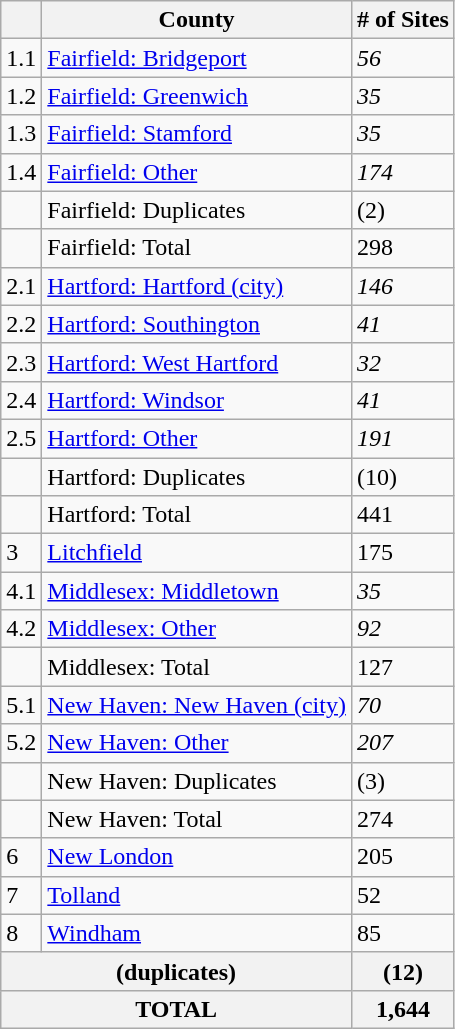<table class="wikitable sortable">
<tr>
<th></th>
<th><strong>County</strong></th>
<th><strong># of Sites</strong></th>
</tr>
<tr ->
<td>1.1</td>
<td><a href='#'>Fairfield: Bridgeport</a></td>
<td><em>56</em></td>
</tr>
<tr ->
<td>1.2</td>
<td><a href='#'>Fairfield: Greenwich</a></td>
<td><em>35</em></td>
</tr>
<tr ->
<td>1.3</td>
<td><a href='#'>Fairfield: Stamford</a></td>
<td><em>35</em></td>
</tr>
<tr ->
<td>1.4</td>
<td><a href='#'>Fairfield: Other</a></td>
<td><em>174</em></td>
</tr>
<tr ->
<td></td>
<td>Fairfield: Duplicates</td>
<td>(2)</td>
</tr>
<tr ->
<td></td>
<td>Fairfield: Total</td>
<td>298</td>
</tr>
<tr ->
<td>2.1</td>
<td><a href='#'>Hartford: Hartford (city)</a></td>
<td><em>146</em></td>
</tr>
<tr ->
<td>2.2</td>
<td><a href='#'>Hartford: Southington</a></td>
<td><em>41</em></td>
</tr>
<tr ->
<td>2.3</td>
<td><a href='#'>Hartford: West Hartford</a></td>
<td><em>32</em></td>
</tr>
<tr ->
<td>2.4</td>
<td><a href='#'>Hartford: Windsor</a></td>
<td><em>41</em></td>
</tr>
<tr ->
<td>2.5</td>
<td><a href='#'>Hartford: Other</a></td>
<td><em>191</em></td>
</tr>
<tr ->
<td></td>
<td>Hartford: Duplicates</td>
<td>(10)</td>
</tr>
<tr ->
<td></td>
<td>Hartford: Total</td>
<td>441</td>
</tr>
<tr ->
<td>3</td>
<td><a href='#'>Litchfield</a></td>
<td>175</td>
</tr>
<tr ->
<td>4.1</td>
<td><a href='#'>Middlesex: Middletown</a></td>
<td><em>35</em></td>
</tr>
<tr ->
<td>4.2</td>
<td><a href='#'>Middlesex: Other</a></td>
<td><em>92</em></td>
</tr>
<tr ->
<td></td>
<td>Middlesex: Total</td>
<td>127</td>
</tr>
<tr ->
<td>5.1</td>
<td><a href='#'>New Haven: New Haven (city)</a></td>
<td><em>70</em></td>
</tr>
<tr ->
<td>5.2</td>
<td><a href='#'>New Haven: Other</a></td>
<td><em>207</em></td>
</tr>
<tr ->
<td></td>
<td>New Haven: Duplicates</td>
<td>(3)</td>
</tr>
<tr ->
<td></td>
<td>New Haven: Total</td>
<td>274</td>
</tr>
<tr ->
<td>6</td>
<td><a href='#'>New London</a></td>
<td>205</td>
</tr>
<tr ->
<td>7</td>
<td><a href='#'>Tolland</a></td>
<td>52</td>
</tr>
<tr ->
<td>8</td>
<td><a href='#'>Windham</a></td>
<td>85</td>
</tr>
<tr class="sortbottom">
<th colspan="2">(duplicates)</th>
<th>(12)</th>
</tr>
<tr class="sortbottom">
<th colspan="2">TOTAL</th>
<th>1,644</th>
</tr>
</table>
